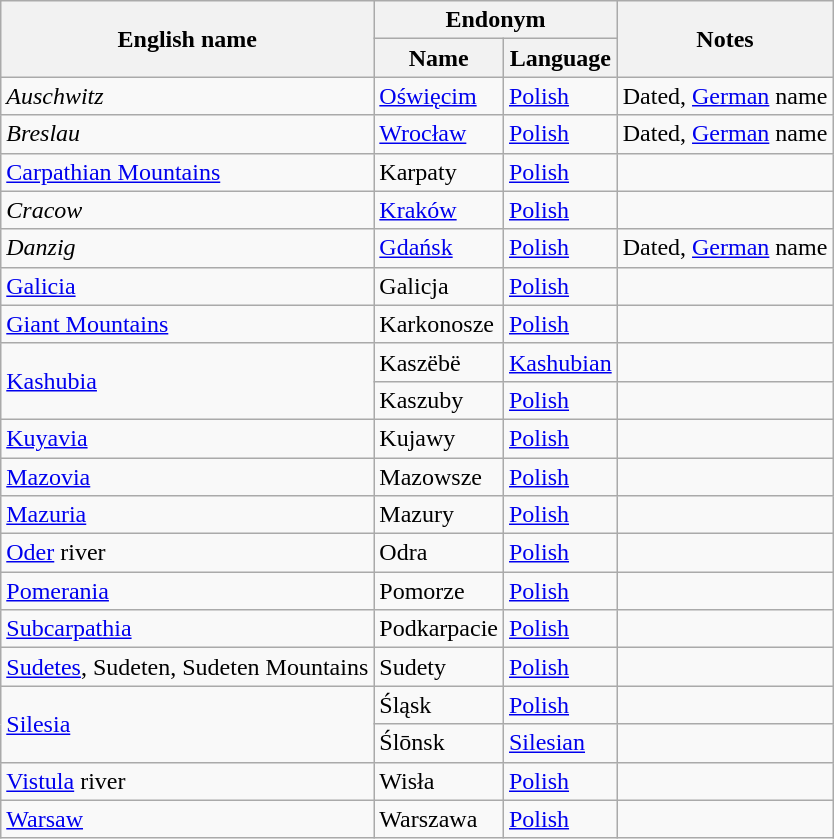<table class="wikitable sortable mw-collapsible">
<tr>
<th rowspan="2">English name</th>
<th colspan="2">Endonym</th>
<th rowspan="2">Notes</th>
</tr>
<tr>
<th>Name</th>
<th>Language</th>
</tr>
<tr>
<td><em>Auschwitz</em></td>
<td><a href='#'>Oświęcim</a></td>
<td><a href='#'>Polish</a></td>
<td>Dated, <a href='#'>German</a> name</td>
</tr>
<tr>
<td><em>Breslau</em></td>
<td><a href='#'>Wrocław</a></td>
<td><a href='#'>Polish</a></td>
<td>Dated, <a href='#'>German</a> name</td>
</tr>
<tr>
<td><a href='#'>Carpathian Mountains</a></td>
<td>Karpaty</td>
<td><a href='#'>Polish</a></td>
<td></td>
</tr>
<tr>
<td><em>Cracow</em></td>
<td><a href='#'>Kraków</a></td>
<td><a href='#'>Polish</a></td>
<td></td>
</tr>
<tr>
<td><em>Danzig</em></td>
<td><a href='#'>Gdańsk</a></td>
<td><a href='#'>Polish</a></td>
<td>Dated, <a href='#'>German</a> name</td>
</tr>
<tr>
<td><a href='#'>Galicia</a></td>
<td>Galicja</td>
<td><a href='#'>Polish</a></td>
<td></td>
</tr>
<tr>
<td><a href='#'>Giant Mountains</a></td>
<td>Karkonosze</td>
<td><a href='#'>Polish</a></td>
<td></td>
</tr>
<tr>
<td rowspan="2"><a href='#'>Kashubia</a></td>
<td>Kaszëbë</td>
<td><a href='#'>Kashubian</a></td>
<td></td>
</tr>
<tr>
<td>Kaszuby</td>
<td><a href='#'>Polish</a></td>
<td></td>
</tr>
<tr>
<td><a href='#'>Kuyavia</a></td>
<td>Kujawy</td>
<td><a href='#'>Polish</a></td>
<td></td>
</tr>
<tr>
<td><a href='#'>Mazovia</a></td>
<td>Mazowsze</td>
<td><a href='#'>Polish</a></td>
<td></td>
</tr>
<tr>
<td><a href='#'>Mazuria</a></td>
<td>Mazury</td>
<td><a href='#'>Polish</a></td>
<td></td>
</tr>
<tr>
<td><a href='#'>Oder</a> river</td>
<td>Odra</td>
<td><a href='#'>Polish</a></td>
<td></td>
</tr>
<tr>
<td><a href='#'>Pomerania</a></td>
<td>Pomorze</td>
<td><a href='#'>Polish</a></td>
<td></td>
</tr>
<tr>
<td><a href='#'>Subcarpathia</a></td>
<td>Podkarpacie</td>
<td><a href='#'>Polish</a></td>
<td></td>
</tr>
<tr>
<td><a href='#'>Sudetes</a>, Sudeten, Sudeten Mountains</td>
<td>Sudety</td>
<td><a href='#'>Polish</a></td>
<td></td>
</tr>
<tr>
<td rowspan="2"><a href='#'>Silesia</a></td>
<td>Śląsk</td>
<td><a href='#'>Polish</a></td>
<td></td>
</tr>
<tr>
<td>Ślōnsk</td>
<td><a href='#'>Silesian</a></td>
<td></td>
</tr>
<tr>
<td><a href='#'>Vistula</a> river</td>
<td>Wisła</td>
<td><a href='#'>Polish</a></td>
<td></td>
</tr>
<tr>
<td><a href='#'>Warsaw</a></td>
<td>Warszawa</td>
<td><a href='#'>Polish</a></td>
<td></td>
</tr>
</table>
